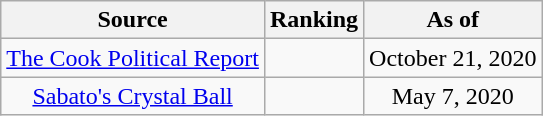<table class="wikitable" style="text-align:center">
<tr>
<th>Source</th>
<th>Ranking</th>
<th>As of</th>
</tr>
<tr>
<td align="left"><a href='#'>The Cook Political Report</a></td>
<td></td>
<td>October 21, 2020</td>
</tr>
<tr>
<td><a href='#'>Sabato's Crystal Ball</a></td>
<td></td>
<td>May 7, 2020</td>
</tr>
</table>
